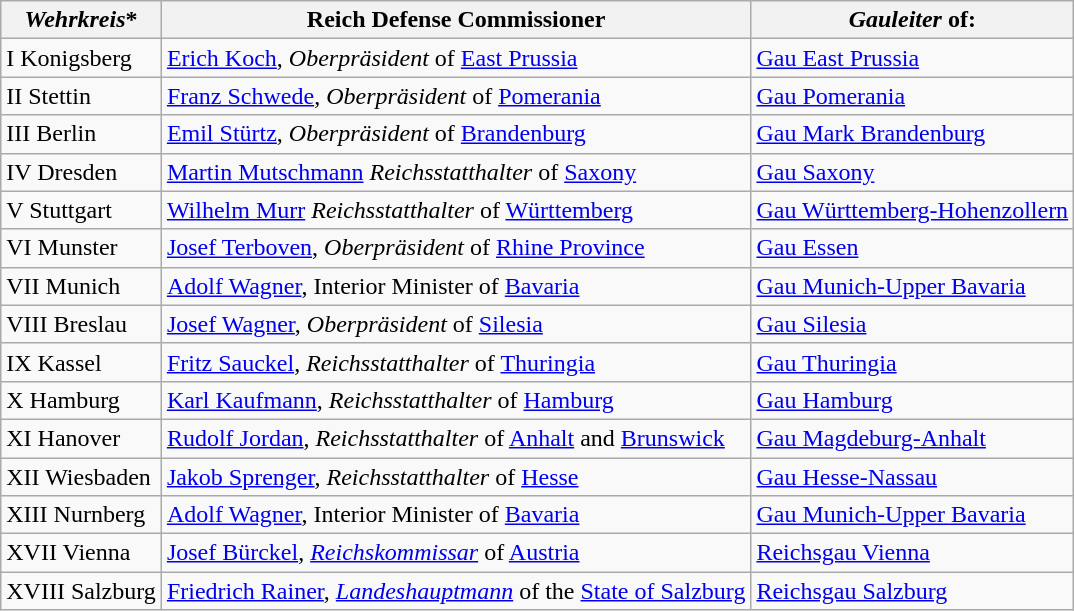<table class="wikitable">
<tr>
<th><em>Wehrkreis</em>*</th>
<th>Reich Defense Commissioner</th>
<th><em>Gauleiter</em> of:</th>
</tr>
<tr>
<td>I Konigsberg</td>
<td><a href='#'>Erich Koch</a>, <em>Oberpräsident</em> of <a href='#'>East Prussia</a></td>
<td><a href='#'>Gau East Prussia</a></td>
</tr>
<tr>
<td>II Stettin</td>
<td><a href='#'>Franz Schwede</a>, <em>Oberpräsident</em> of <a href='#'>Pomerania</a></td>
<td><a href='#'>Gau Pomerania</a></td>
</tr>
<tr>
<td>III Berlin</td>
<td><a href='#'>Emil Stürtz</a>, <em>Oberpräsident</em> of <a href='#'>Brandenburg</a></td>
<td><a href='#'>Gau Mark Brandenburg</a></td>
</tr>
<tr>
<td>IV Dresden</td>
<td><a href='#'>Martin Mutschmann</a> <em>Reichsstatthalter</em> of <a href='#'>Saxony</a></td>
<td><a href='#'>Gau Saxony</a></td>
</tr>
<tr>
<td>V Stuttgart</td>
<td><a href='#'>Wilhelm Murr</a> <em>Reichsstatthalter</em> of <a href='#'>Württemberg</a></td>
<td><a href='#'>Gau Württemberg-Hohenzollern</a></td>
</tr>
<tr>
<td>VI Munster</td>
<td><a href='#'>Josef Terboven</a>, <em>Oberpräsident</em> of <a href='#'>Rhine Province</a></td>
<td><a href='#'>Gau Essen</a></td>
</tr>
<tr>
<td>VII Munich</td>
<td><a href='#'>Adolf Wagner</a>, Interior Minister of <a href='#'>Bavaria</a></td>
<td><a href='#'>Gau Munich-Upper Bavaria</a></td>
</tr>
<tr>
<td>VIII Breslau</td>
<td><a href='#'>Josef Wagner</a>, <em>Oberpräsident</em> of <a href='#'>Silesia</a></td>
<td><a href='#'>Gau Silesia</a></td>
</tr>
<tr>
<td>IX Kassel</td>
<td><a href='#'>Fritz Sauckel</a>, <em>Reichsstatthalter</em> of <a href='#'>Thuringia</a></td>
<td><a href='#'>Gau Thuringia</a></td>
</tr>
<tr>
<td>X Hamburg</td>
<td><a href='#'>Karl Kaufmann</a>, <em>Reichsstatthalter</em> of <a href='#'>Hamburg</a></td>
<td><a href='#'>Gau Hamburg</a></td>
</tr>
<tr>
<td>XI Hanover</td>
<td><a href='#'>Rudolf Jordan</a>, <em>Reichsstatthalter</em> of <a href='#'>Anhalt</a> and <a href='#'>Brunswick</a></td>
<td><a href='#'>Gau Magdeburg-Anhalt</a></td>
</tr>
<tr>
<td>XII Wiesbaden</td>
<td><a href='#'>Jakob Sprenger</a>, <em>Reichsstatthalter</em> of <a href='#'>Hesse</a></td>
<td><a href='#'>Gau Hesse-Nassau</a></td>
</tr>
<tr>
<td>XIII Nurnberg</td>
<td><a href='#'>Adolf Wagner</a>, Interior Minister of <a href='#'>Bavaria</a></td>
<td><a href='#'>Gau Munich-Upper Bavaria</a></td>
</tr>
<tr>
<td>XVII Vienna</td>
<td><a href='#'>Josef Bürckel</a>, <em><a href='#'>Reichskommissar</a></em> of <a href='#'>Austria</a></td>
<td><a href='#'>Reichsgau Vienna</a></td>
</tr>
<tr>
<td>XVIII Salzburg</td>
<td><a href='#'>Friedrich Rainer</a>, <em><a href='#'>Landeshauptmann</a></em> of the <a href='#'>State of Salzburg</a></td>
<td><a href='#'>Reichsgau Salzburg</a></td>
</tr>
</table>
